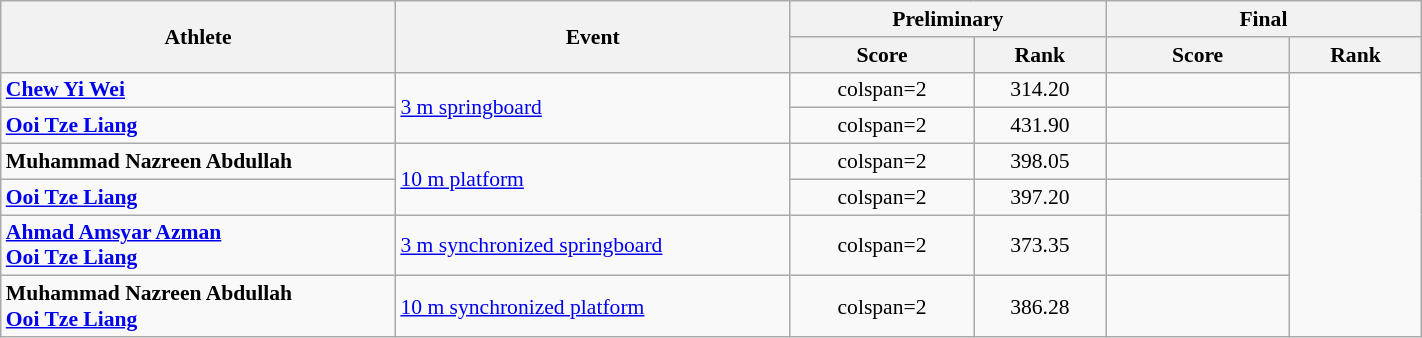<table class="wikitable" width="75%" style="text-align:center; font-size:90%;">
<tr>
<th rowspan="2" width="15%">Athlete</th>
<th rowspan="2" width="15%">Event</th>
<th colspan="2" width="12%">Preliminary</th>
<th colspan="2" width="12%">Final</th>
</tr>
<tr>
<th width="7%">Score</th>
<th>Rank</th>
<th width="7%">Score</th>
<th>Rank</th>
</tr>
<tr>
<td align=left><strong><a href='#'>Chew Yi Wei</a></strong></td>
<td align=left rowspan=2><a href='#'>3 m springboard</a></td>
<td>colspan=2 </td>
<td>314.20</td>
<td></td>
</tr>
<tr>
<td align=left><strong><a href='#'>Ooi Tze Liang</a></strong></td>
<td>colspan=2 </td>
<td>431.90</td>
<td></td>
</tr>
<tr>
<td align=left><strong>Muhammad Nazreen Abdullah</strong></td>
<td align=left rowspan=2><a href='#'>10 m platform</a></td>
<td>colspan=2 </td>
<td>398.05</td>
<td></td>
</tr>
<tr>
<td align=left><strong><a href='#'>Ooi Tze Liang</a></strong></td>
<td>colspan=2 </td>
<td>397.20</td>
<td></td>
</tr>
<tr>
<td align=left><strong><a href='#'>Ahmad Amsyar Azman</a><br><a href='#'>Ooi Tze Liang</a></strong></td>
<td align=left><a href='#'>3 m synchronized springboard</a></td>
<td>colspan=2 </td>
<td>373.35</td>
<td></td>
</tr>
<tr>
<td align=left><strong>Muhammad Nazreen Abdullah<br><a href='#'>Ooi Tze Liang</a></strong></td>
<td align=left><a href='#'>10 m synchronized platform</a></td>
<td>colspan=2 </td>
<td>386.28</td>
<td></td>
</tr>
</table>
